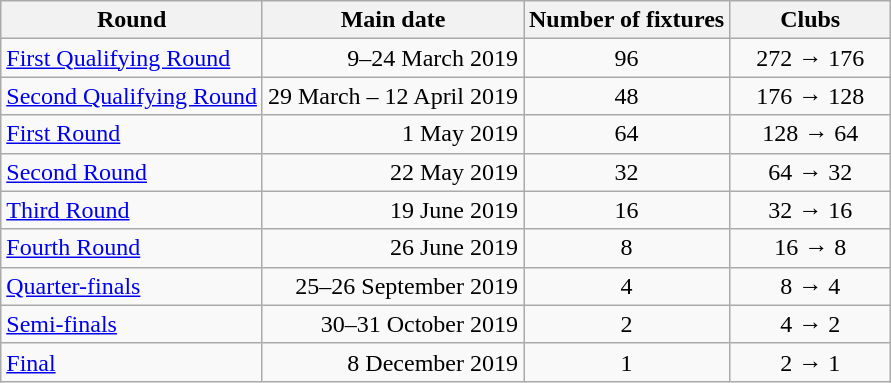<table class="wikitable" style="text-align:center">
<tr>
<th>Round</th>
<th>Main date</th>
<th>Number of fixtures</th>
<th width=100>Clubs</th>
</tr>
<tr>
<td align=left><a href='#'>First Qualifying Round</a></td>
<td align=right>9–24 March 2019</td>
<td>96</td>
<td>272 → 176</td>
</tr>
<tr>
<td align=left><a href='#'>Second Qualifying Round</a></td>
<td align=right>29 March – 12 April 2019</td>
<td>48</td>
<td>176 → 128</td>
</tr>
<tr>
<td align=left><a href='#'>First Round</a></td>
<td align=right>1 May 2019</td>
<td>64</td>
<td>128 → 64</td>
</tr>
<tr>
<td align=left><a href='#'>Second Round</a></td>
<td align=right>22 May 2019</td>
<td>32</td>
<td>64 → 32</td>
</tr>
<tr>
<td align=left><a href='#'>Third Round</a></td>
<td align=right>19 June 2019</td>
<td>16</td>
<td>32 → 16</td>
</tr>
<tr>
<td align=left><a href='#'>Fourth Round</a></td>
<td align=right>26 June 2019</td>
<td>8</td>
<td>16 → 8</td>
</tr>
<tr>
<td align=left><a href='#'>Quarter-finals</a></td>
<td align=right>25–26 September 2019</td>
<td>4</td>
<td>8 → 4</td>
</tr>
<tr>
<td align=left><a href='#'>Semi-finals</a></td>
<td align=right>30–31 October 2019</td>
<td>2</td>
<td>4 → 2</td>
</tr>
<tr>
<td align=left><a href='#'>Final</a></td>
<td align=right>8 December 2019</td>
<td>1</td>
<td>2 → 1</td>
</tr>
</table>
